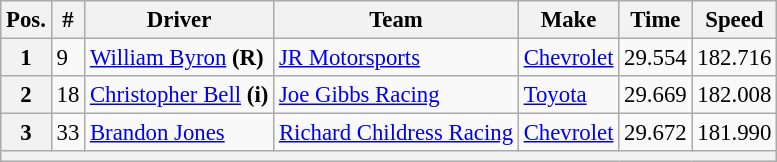<table class="wikitable" style="font-size:95%">
<tr>
<th>Pos.</th>
<th>#</th>
<th>Driver</th>
<th>Team</th>
<th>Make</th>
<th>Time</th>
<th>Speed</th>
</tr>
<tr>
<th>1</th>
<td>9</td>
<td><a href='#'>William Byron</a> <strong>(R)</strong></td>
<td><a href='#'>JR Motorsports</a></td>
<td><a href='#'>Chevrolet</a></td>
<td>29.554</td>
<td>182.716</td>
</tr>
<tr>
<th>2</th>
<td>18</td>
<td><a href='#'>Christopher Bell</a> <strong>(i)</strong></td>
<td><a href='#'>Joe Gibbs Racing</a></td>
<td><a href='#'>Toyota</a></td>
<td>29.669</td>
<td>182.008</td>
</tr>
<tr>
<th>3</th>
<td>33</td>
<td><a href='#'>Brandon Jones</a></td>
<td><a href='#'>Richard Childress Racing</a></td>
<td><a href='#'>Chevrolet</a></td>
<td>29.672</td>
<td>181.990</td>
</tr>
<tr>
<th colspan="7"></th>
</tr>
</table>
